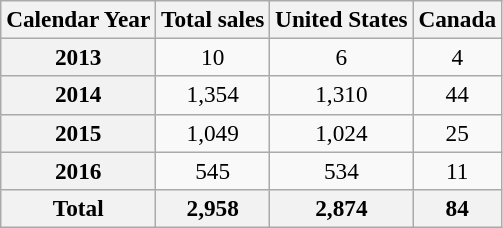<table class=wikitable style="font-size:97%">
<tr>
<th>Calendar Year</th>
<th>Total sales</th>
<th>United States</th>
<th>Canada</th>
</tr>
<tr align=center>
<th>2013</th>
<td>10</td>
<td>6</td>
<td>4</td>
</tr>
<tr align=center>
<th>2014</th>
<td>1,354</td>
<td>1,310</td>
<td>44</td>
</tr>
<tr align=center>
<th>2015</th>
<td>1,049</td>
<td>1,024</td>
<td>25</td>
</tr>
<tr align=center>
<th>2016</th>
<td>545</td>
<td>534</td>
<td>11</td>
</tr>
<tr align=center>
<th>Total</th>
<th>2,958</th>
<th>2,874</th>
<th>84</th>
</tr>
</table>
